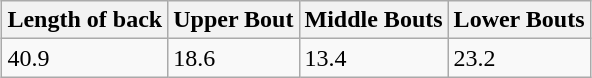<table class="wikitable" style="Margin:auto">
<tr>
<th>Length of back</th>
<th>Upper Bout</th>
<th>Middle Bouts</th>
<th>Lower Bouts</th>
</tr>
<tr>
<td>40.9</td>
<td>18.6</td>
<td>13.4</td>
<td>23.2</td>
</tr>
</table>
